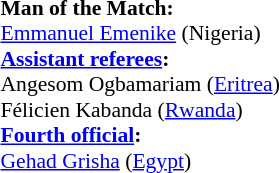<table width=50% style="font-size: 90%">
<tr>
<td><br><strong>Man of the Match:</strong>
<br><a href='#'>Emmanuel Emenike</a> (Nigeria)<br><strong><a href='#'>Assistant referees</a>:</strong>
<br>Angesom Ogbamariam (<a href='#'>Eritrea</a>)
<br>Félicien Kabanda (<a href='#'>Rwanda</a>)
<br><strong><a href='#'>Fourth official</a>:</strong>
<br><a href='#'>Gehad Grisha</a> (<a href='#'>Egypt</a>)</td>
</tr>
</table>
